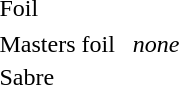<table>
<tr valign="center">
<td rowspan=2>Foil<br></td>
<td rowspan=2></td>
<td rowspan=2></td>
<td></td>
</tr>
<tr>
<td></td>
</tr>
<tr>
</tr>
<tr valign="center">
<td>Masters foil<br></td>
<td></td>
<td></td>
<td><em>none</em></td>
</tr>
<tr valign="center">
<td>Sabre<br></td>
<td></td>
<td></td>
<td></td>
</tr>
</table>
